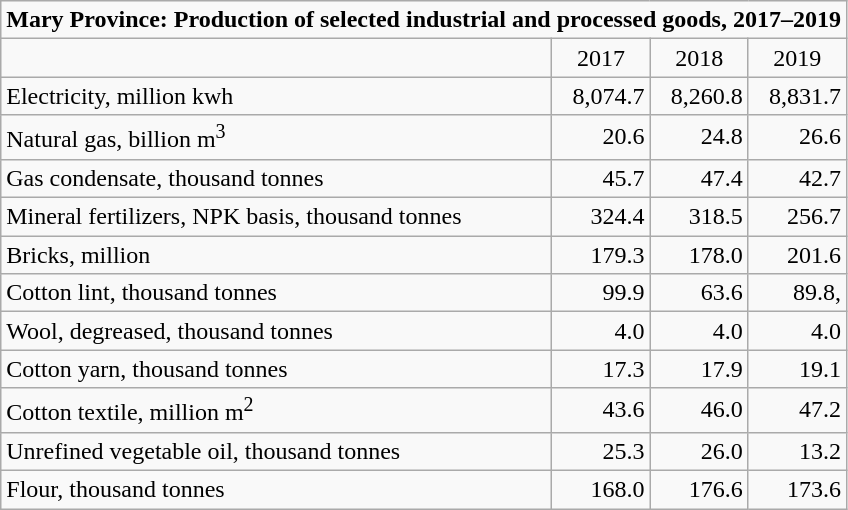<table class="wikitable">
<tr>
<td colspan="4" align="center"><strong>Mary  Province: Production of selected industrial and processed goods,  2017–2019</strong></td>
</tr>
<tr>
<td></td>
<td align="center">2017</td>
<td align="center">2018</td>
<td align="center">2019</td>
</tr>
<tr>
<td>Electricity, million kwh</td>
<td align="right">8,074.7</td>
<td align="right">8,260.8</td>
<td align="right">8,831.7</td>
</tr>
<tr>
<td>Natural gas, billion m<sup>3</sup></td>
<td align="right">20.6</td>
<td align="right">24.8</td>
<td align="right">26.6</td>
</tr>
<tr>
<td>Gas condensate, thousand tonnes</td>
<td align="right">45.7</td>
<td align="right">47.4</td>
<td align="right">42.7</td>
</tr>
<tr>
<td>Mineral fertilizers, NPK basis, thousand tonnes</td>
<td align="right">324.4</td>
<td align="right">318.5</td>
<td align="right">256.7</td>
</tr>
<tr>
<td>Bricks, million</td>
<td align="right">179.3</td>
<td align="right">178.0</td>
<td align="right">201.6</td>
</tr>
<tr>
<td>Cotton lint, thousand tonnes</td>
<td align="right">99.9</td>
<td align="right">63.6</td>
<td align="right">89.8,</td>
</tr>
<tr>
<td>Wool, degreased, thousand tonnes</td>
<td align="right">4.0</td>
<td align="right">4.0</td>
<td align="right">4.0</td>
</tr>
<tr>
<td>Cotton yarn, thousand tonnes</td>
<td align="right">17.3</td>
<td align="right">17.9</td>
<td align="right">19.1</td>
</tr>
<tr>
<td>Cotton textile,   million m<sup>2</sup></td>
<td align="right">43.6</td>
<td align="right">46.0</td>
<td align="right">47.2</td>
</tr>
<tr>
<td>Unrefined vegetable oil, thousand tonnes</td>
<td align="right">25.3</td>
<td align="right">26.0</td>
<td align="right">13.2</td>
</tr>
<tr>
<td>Flour, thousand tonnes</td>
<td align="right">168.0</td>
<td align="right">176.6</td>
<td align="right">173.6</td>
</tr>
</table>
